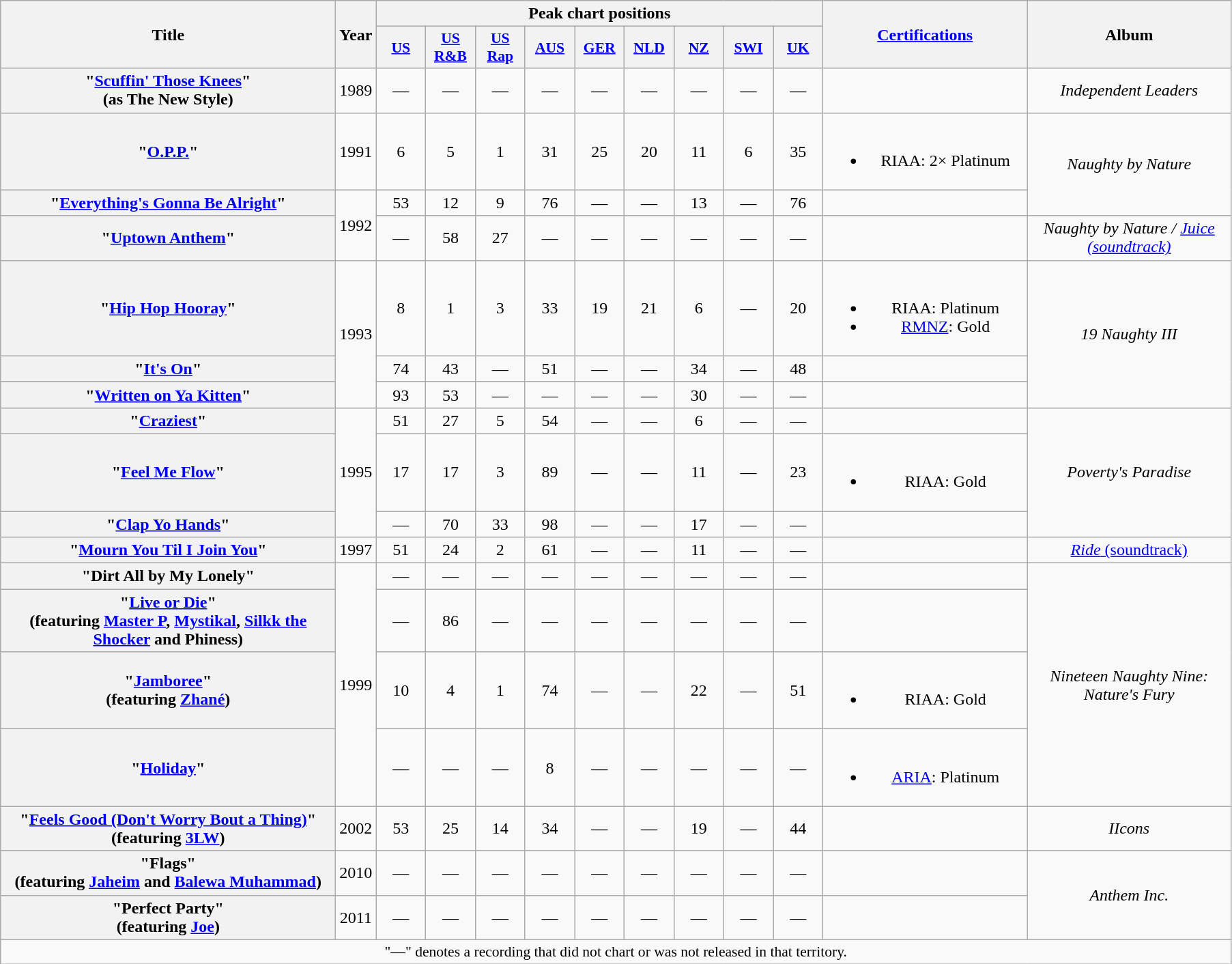<table class="wikitable plainrowheaders" style="text-align:center;">
<tr>
<th scope="col" rowspan="2" style="width:20em;">Title</th>
<th scope="col" rowspan="2">Year</th>
<th scope="col" colspan="9">Peak chart positions</th>
<th scope="col" rowspan="2" style="width:12em;"><a href='#'>Certifications</a></th>
<th scope="col" rowspan="2" style="width:12em;">Album</th>
</tr>
<tr>
<th scope="col" style="width:2.9em;font-size:90%;"><a href='#'>US</a><br></th>
<th scope="col" style="width:2.9em;font-size:90%;"><a href='#'>US<br>R&B</a><br></th>
<th scope="col" style="width:2.9em;font-size:90%;"><a href='#'>US<br>Rap</a><br></th>
<th scope="col" style="width:2.9em;font-size:90%;"><a href='#'>AUS</a><br></th>
<th scope="col" style="width:2.9em;font-size:90%;"><a href='#'>GER</a><br></th>
<th scope="col" style="width:2.9em;font-size:90%;"><a href='#'>NLD</a><br></th>
<th scope="col" style="width:2.9em;font-size:90%;"><a href='#'>NZ</a><br></th>
<th scope="col" style="width:2.9em;font-size:90%;"><a href='#'>SWI</a><br></th>
<th scope="col" style="width:2.9em;font-size:90%;"><a href='#'>UK</a><br></th>
</tr>
<tr>
<th scope="row">"<a href='#'>Scuffin' Those Knees</a>"<br><span>(as The New Style)</span></th>
<td>1989</td>
<td>—</td>
<td>—</td>
<td>—</td>
<td>—</td>
<td>—</td>
<td>—</td>
<td>—</td>
<td>—</td>
<td>—</td>
<td></td>
<td><em>Independent Leaders</em></td>
</tr>
<tr>
<th scope="row">"<a href='#'>O.P.P.</a>"</th>
<td>1991</td>
<td>6</td>
<td>5</td>
<td>1</td>
<td>31</td>
<td>25</td>
<td>20</td>
<td>11</td>
<td>6</td>
<td>35</td>
<td><br><ul><li>RIAA: 2× Platinum</li></ul></td>
<td rowspan="2"><em>Naughty by Nature</em></td>
</tr>
<tr>
<th scope="row">"<a href='#'>Everything's Gonna Be Alright</a>"</th>
<td rowspan="2">1992</td>
<td>53</td>
<td>12</td>
<td>9</td>
<td>76</td>
<td>—</td>
<td>—</td>
<td>13</td>
<td>—</td>
<td>76</td>
<td></td>
</tr>
<tr>
<th scope="row">"<a href='#'>Uptown Anthem</a>"</th>
<td>—</td>
<td>58</td>
<td>27</td>
<td>—</td>
<td>—</td>
<td>—</td>
<td>—</td>
<td>—</td>
<td>—</td>
<td></td>
<td><em>Naughty by Nature / <a href='#'>Juice (soundtrack)</a></em></td>
</tr>
<tr>
<th scope="row">"<a href='#'>Hip Hop Hooray</a>"</th>
<td rowspan="3">1993</td>
<td>8</td>
<td>1</td>
<td>3</td>
<td>33</td>
<td>19</td>
<td>21</td>
<td>6</td>
<td>—</td>
<td>20</td>
<td><br><ul><li>RIAA: Platinum</li><li><a href='#'>RMNZ</a>: Gold</li></ul></td>
<td rowspan="3"><em>19 Naughty III</em></td>
</tr>
<tr>
<th scope="row">"<a href='#'>It's On</a>"</th>
<td>74</td>
<td>43</td>
<td>—</td>
<td>51</td>
<td>—</td>
<td>—</td>
<td>34</td>
<td>—</td>
<td>48</td>
<td></td>
</tr>
<tr>
<th scope="row">"<a href='#'>Written on Ya Kitten</a>"</th>
<td>93</td>
<td>53</td>
<td>—</td>
<td>—</td>
<td>—</td>
<td>—</td>
<td>30</td>
<td>—</td>
<td>—</td>
<td></td>
</tr>
<tr>
<th scope="row">"<a href='#'>Craziest</a>"</th>
<td rowspan="3">1995</td>
<td>51</td>
<td>27</td>
<td>5</td>
<td>54</td>
<td>—</td>
<td>—</td>
<td>6</td>
<td>—</td>
<td>—</td>
<td></td>
<td rowspan="3"><em>Poverty's Paradise</em></td>
</tr>
<tr>
<th scope="row">"<a href='#'>Feel Me Flow</a>"</th>
<td>17</td>
<td>17</td>
<td>3</td>
<td>89</td>
<td>—</td>
<td>—</td>
<td>11</td>
<td>—</td>
<td>23</td>
<td><br><ul><li>RIAA: Gold</li></ul></td>
</tr>
<tr>
<th scope="row">"<a href='#'>Clap Yo Hands</a>"</th>
<td>—</td>
<td>70</td>
<td>33</td>
<td>98</td>
<td>—</td>
<td>—</td>
<td>17</td>
<td>—</td>
<td>—</td>
<td></td>
</tr>
<tr>
<th scope="row">"<a href='#'>Mourn You Til I Join You</a>"</th>
<td>1997</td>
<td>51</td>
<td>24</td>
<td>2</td>
<td>61</td>
<td>—</td>
<td>—</td>
<td>11</td>
<td>—</td>
<td>—</td>
<td></td>
<td><a href='#'><em>Ride</em> (soundtrack)</a></td>
</tr>
<tr>
<th scope="row">"Dirt All by My Lonely"</th>
<td rowspan="4">1999</td>
<td>—</td>
<td>—</td>
<td>—</td>
<td>—</td>
<td>—</td>
<td>—</td>
<td>—</td>
<td>—</td>
<td>—</td>
<td></td>
<td rowspan="4"><em>Nineteen Naughty Nine: Nature's Fury</em></td>
</tr>
<tr>
<th scope="row">"<a href='#'>Live or Die</a>"<br><span>(featuring <a href='#'>Master P</a>, <a href='#'>Mystikal</a>, <a href='#'>Silkk the Shocker</a> and Phiness)</span></th>
<td>—</td>
<td>86</td>
<td>—</td>
<td>—</td>
<td>—</td>
<td>—</td>
<td>—</td>
<td>—</td>
<td>—</td>
<td></td>
</tr>
<tr>
<th scope="row">"<a href='#'>Jamboree</a>"<br><span>(featuring <a href='#'>Zhané</a>)</span></th>
<td>10</td>
<td>4</td>
<td>1</td>
<td>74</td>
<td>—</td>
<td>—</td>
<td>22</td>
<td>—</td>
<td>51</td>
<td><br><ul><li>RIAA: Gold</li></ul></td>
</tr>
<tr>
<th scope="row">"<a href='#'>Holiday</a>"</th>
<td>—</td>
<td>—</td>
<td>—</td>
<td>8</td>
<td>—</td>
<td>—</td>
<td>—</td>
<td>—</td>
<td>—</td>
<td><br><ul><li><a href='#'>ARIA</a>: Platinum</li></ul></td>
</tr>
<tr>
<th scope="row">"<a href='#'>Feels Good (Don't Worry Bout a Thing)</a>"<br><span>(featuring <a href='#'>3LW</a>)</span></th>
<td>2002</td>
<td>53</td>
<td>25</td>
<td>14</td>
<td>34</td>
<td>—</td>
<td>—</td>
<td>19</td>
<td>—</td>
<td>44</td>
<td></td>
<td><em>IIcons</em></td>
</tr>
<tr>
<th scope="row">"Flags"<br><span>(featuring <a href='#'>Jaheim</a> and <a href='#'>Balewa Muhammad</a>)</span></th>
<td>2010</td>
<td>—</td>
<td>—</td>
<td>—</td>
<td>—</td>
<td>—</td>
<td>—</td>
<td>—</td>
<td>—</td>
<td>—</td>
<td></td>
<td rowspan="2"><em>Anthem Inc.</em></td>
</tr>
<tr>
<th scope="row">"Perfect Party"<br><span>(featuring <a href='#'>Joe</a>)</span></th>
<td>2011</td>
<td>—</td>
<td>—</td>
<td>—</td>
<td>—</td>
<td>—</td>
<td>—</td>
<td>—</td>
<td>—</td>
<td>—</td>
<td></td>
</tr>
<tr>
<td colspan="14" style="font-size:90%">"—" denotes a recording that did not chart or was not released in that territory.</td>
</tr>
</table>
